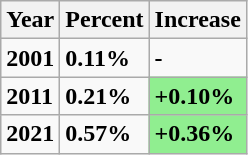<table class="wikitable">
<tr>
<th><strong>Year</strong></th>
<th><strong>Percent</strong></th>
<th><strong>Increase</strong></th>
</tr>
<tr>
<td><strong>2001</strong></td>
<td><strong>0.11%</strong></td>
<td><strong>-</strong></td>
</tr>
<tr>
<td><strong>2011</strong></td>
<td><strong>0.21%</strong></td>
<td style="background: lightgreen"><strong>+0.10%</strong></td>
</tr>
<tr>
<td><strong>2021</strong></td>
<td><strong>0.57%</strong></td>
<td style="background: lightgreen"><strong>+0.36%</strong></td>
</tr>
</table>
